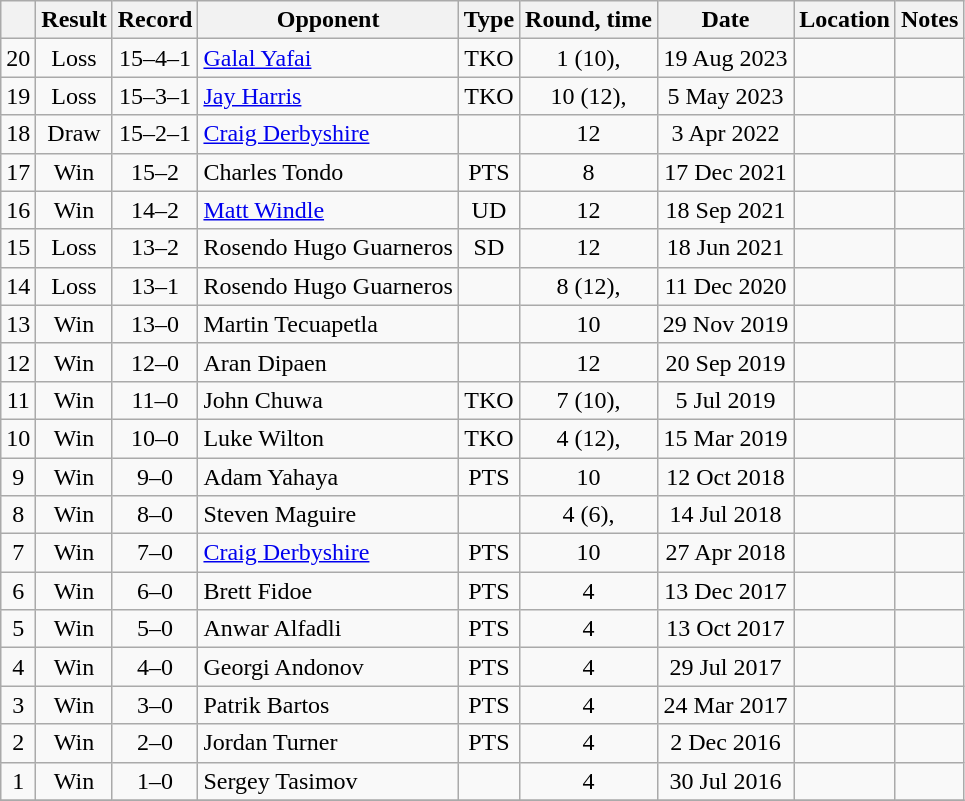<table class="wikitable" style="text-align:center">
<tr>
<th></th>
<th>Result</th>
<th>Record</th>
<th>Opponent</th>
<th>Type</th>
<th>Round, time</th>
<th>Date</th>
<th>Location</th>
<th>Notes</th>
</tr>
<tr>
<td>20</td>
<td>Loss</td>
<td>15–4–1</td>
<td align=left><a href='#'>Galal Yafai</a></td>
<td>TKO</td>
<td>1 (10), </td>
<td>19 Aug 2023</td>
<td align=left></td>
<td align=left></td>
</tr>
<tr>
<td>19</td>
<td>Loss</td>
<td>15–3–1</td>
<td align=left><a href='#'>Jay Harris</a></td>
<td>TKO</td>
<td>10 (12), </td>
<td>5 May 2023</td>
<td align=left></td>
<td align=left></td>
</tr>
<tr>
<td>18</td>
<td>Draw</td>
<td>15–2–1</td>
<td align=left><a href='#'>Craig Derbyshire</a></td>
<td></td>
<td>12</td>
<td>3 Apr 2022</td>
<td align=left></td>
<td align=left></td>
</tr>
<tr>
<td>17</td>
<td>Win</td>
<td>15–2</td>
<td align=left>Charles Tondo</td>
<td>PTS</td>
<td>8</td>
<td>17 Dec 2021</td>
<td align=left></td>
<td></td>
</tr>
<tr>
<td>16</td>
<td>Win</td>
<td>14–2</td>
<td align=left><a href='#'>Matt Windle</a></td>
<td>UD</td>
<td>12</td>
<td>18 Sep 2021</td>
<td align=left></td>
<td align=left></td>
</tr>
<tr>
<td>15</td>
<td>Loss</td>
<td>13–2</td>
<td align=left>Rosendo Hugo Guarneros</td>
<td>SD</td>
<td>12</td>
<td>18 Jun 2021</td>
<td align=left></td>
<td align=left></td>
</tr>
<tr>
<td>14</td>
<td>Loss</td>
<td>13–1</td>
<td align=left>Rosendo Hugo Guarneros</td>
<td></td>
<td>8 (12), </td>
<td>11 Dec 2020</td>
<td align=left></td>
<td align=left></td>
</tr>
<tr>
<td>13</td>
<td>Win</td>
<td>13–0</td>
<td align=left>Martin Tecuapetla</td>
<td></td>
<td>10</td>
<td>29 Nov 2019</td>
<td align=left></td>
<td align=left></td>
</tr>
<tr>
<td>12</td>
<td>Win</td>
<td>12–0</td>
<td align=left>Aran Dipaen</td>
<td></td>
<td>12</td>
<td>20 Sep 2019</td>
<td align=left></td>
<td align=left></td>
</tr>
<tr>
<td>11</td>
<td>Win</td>
<td>11–0</td>
<td align=left>John Chuwa</td>
<td>TKO</td>
<td>7 (10), </td>
<td>5 Jul 2019</td>
<td align=left></td>
<td></td>
</tr>
<tr>
<td>10</td>
<td>Win</td>
<td>10–0</td>
<td align=left>Luke Wilton</td>
<td>TKO</td>
<td>4 (12), </td>
<td>15 Mar 2019</td>
<td align=left></td>
<td align=left></td>
</tr>
<tr>
<td>9</td>
<td>Win</td>
<td>9–0</td>
<td align=left>Adam Yahaya</td>
<td>PTS</td>
<td>10</td>
<td>12 Oct 2018</td>
<td align=left></td>
<td></td>
</tr>
<tr>
<td>8</td>
<td>Win</td>
<td>8–0</td>
<td align=left>Steven Maguire</td>
<td></td>
<td>4 (6), </td>
<td>14 Jul 2018</td>
<td align=left></td>
<td></td>
</tr>
<tr>
<td>7</td>
<td>Win</td>
<td>7–0</td>
<td align=left><a href='#'>Craig Derbyshire</a></td>
<td>PTS</td>
<td>10</td>
<td>27 Apr 2018</td>
<td align=left></td>
<td align=left></td>
</tr>
<tr>
<td>6</td>
<td>Win</td>
<td>6–0</td>
<td align=left>Brett Fidoe</td>
<td>PTS</td>
<td>4</td>
<td>13 Dec 2017</td>
<td align=left></td>
<td></td>
</tr>
<tr>
<td>5</td>
<td>Win</td>
<td>5–0</td>
<td align=left>Anwar Alfadli</td>
<td>PTS</td>
<td>4</td>
<td>13 Oct 2017</td>
<td align=left></td>
<td></td>
</tr>
<tr>
<td>4</td>
<td>Win</td>
<td>4–0</td>
<td align=left>Georgi Andonov</td>
<td>PTS</td>
<td>4</td>
<td>29 Jul 2017</td>
<td align=left></td>
<td></td>
</tr>
<tr>
<td>3</td>
<td>Win</td>
<td>3–0</td>
<td align=left>Patrik Bartos</td>
<td>PTS</td>
<td>4</td>
<td>24 Mar 2017</td>
<td align=left></td>
<td></td>
</tr>
<tr>
<td>2</td>
<td>Win</td>
<td>2–0</td>
<td align=left>Jordan Turner</td>
<td>PTS</td>
<td>4</td>
<td>2 Dec 2016</td>
<td align=left></td>
<td></td>
</tr>
<tr>
<td>1</td>
<td>Win</td>
<td>1–0</td>
<td align=left>Sergey Tasimov</td>
<td></td>
<td>4</td>
<td>30 Jul 2016</td>
<td align=left></td>
<td></td>
</tr>
<tr>
</tr>
</table>
